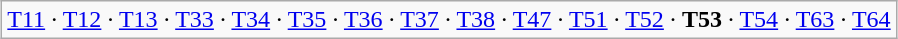<table class="wikitable" style="margin:1em auto;">
<tr>
<td><a href='#'>T11</a> · <a href='#'>T12</a> · <a href='#'>T13</a> · <a href='#'>T33</a> · <a href='#'>T34</a> · <a href='#'>T35</a> · <a href='#'>T36</a> · <a href='#'>T37</a> · <a href='#'>T38</a> · <a href='#'>T47</a> · <a href='#'>T51</a> · <a href='#'>T52</a> · <strong>T53</strong> · <a href='#'>T54</a> · <a href='#'>T63</a> · <a href='#'>T64</a></td>
</tr>
</table>
